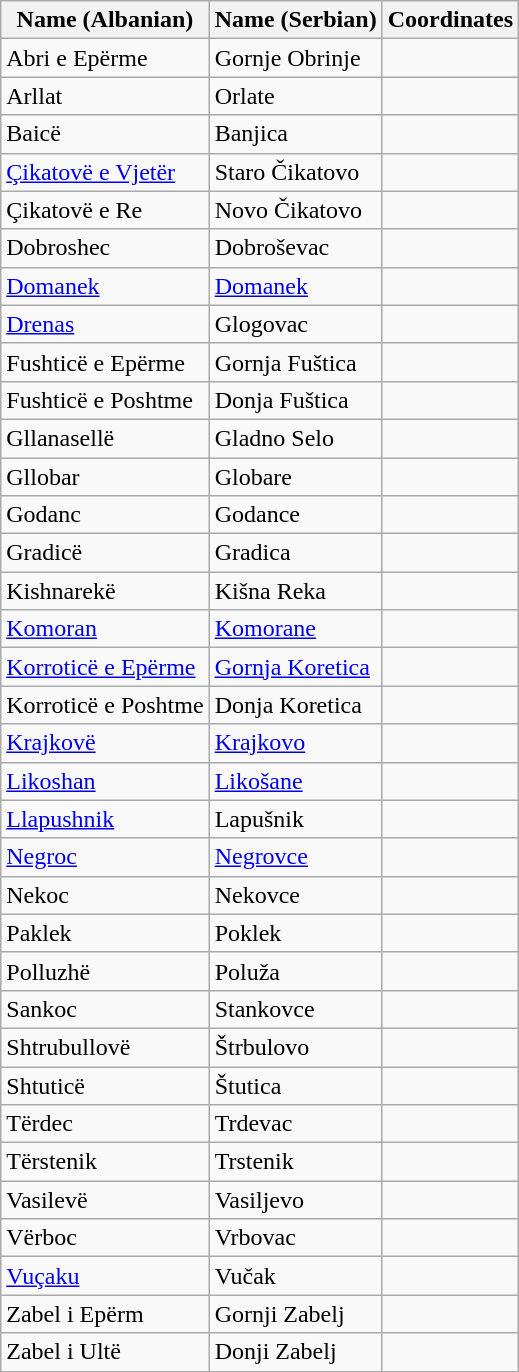<table class="wikitable sortable">
<tr>
<th>Name (Albanian)</th>
<th>Name (Serbian)</th>
<th>Coordinates</th>
</tr>
<tr>
<td>Abri e Epërme</td>
<td>Gornje Obrinje</td>
<td></td>
</tr>
<tr>
<td>Arllat</td>
<td>Orlate</td>
<td></td>
</tr>
<tr>
<td>Baicë</td>
<td>Banjica</td>
<td></td>
</tr>
<tr>
<td><a href='#'>Çikatovë e Vjetër</a></td>
<td>Staro Čikatovo</td>
<td></td>
</tr>
<tr>
<td>Çikatovë e Re</td>
<td>Novo Čikatovo</td>
<td></td>
</tr>
<tr>
<td>Dobroshec</td>
<td>Dobroševac</td>
<td></td>
</tr>
<tr>
<td><a href='#'>Domanek</a></td>
<td><a href='#'>Domanek</a></td>
<td></td>
</tr>
<tr>
<td><a href='#'>Drenas</a></td>
<td>Glogovac</td>
<td></td>
</tr>
<tr>
<td>Fushticë e Epërme</td>
<td>Gornja Fuštica</td>
<td></td>
</tr>
<tr>
<td>Fushticë e Poshtme</td>
<td>Donja Fuštica</td>
<td></td>
</tr>
<tr>
<td>Gllanasellë</td>
<td>Gladno Selo</td>
<td></td>
</tr>
<tr>
<td>Gllobar</td>
<td>Globare</td>
<td></td>
</tr>
<tr>
<td>Godanc</td>
<td>Godance</td>
<td></td>
</tr>
<tr>
<td>Gradicë</td>
<td>Gradica</td>
<td></td>
</tr>
<tr>
<td>Kishnarekë</td>
<td>Kišna Reka</td>
<td></td>
</tr>
<tr>
<td><a href='#'>Komoran</a></td>
<td><a href='#'>Komorane</a></td>
<td></td>
</tr>
<tr>
<td><a href='#'>Korroticë e Epërme</a></td>
<td><a href='#'>Gornja Koretica</a></td>
<td></td>
</tr>
<tr>
<td>Korroticë e Poshtme</td>
<td>Donja Koretica</td>
<td></td>
</tr>
<tr>
<td><a href='#'>Krajkovë</a></td>
<td><a href='#'>Krajkovo</a></td>
<td></td>
</tr>
<tr>
<td><a href='#'>Likoshan</a></td>
<td><a href='#'>Likošane</a></td>
<td></td>
</tr>
<tr>
<td><a href='#'>Llapushnik</a></td>
<td>Lapušnik</td>
<td></td>
</tr>
<tr>
<td><a href='#'>Negroc</a></td>
<td><a href='#'>Negrovce</a></td>
<td></td>
</tr>
<tr>
<td>Nekoc</td>
<td>Nekovce</td>
<td></td>
</tr>
<tr>
<td>Paklek</td>
<td>Poklek</td>
<td></td>
</tr>
<tr>
<td>Polluzhë</td>
<td>Poluža</td>
<td></td>
</tr>
<tr>
<td>Sankoc</td>
<td>Stankovce</td>
<td></td>
</tr>
<tr>
<td>Shtrubullovë</td>
<td>Štrbulovo</td>
<td></td>
</tr>
<tr>
<td>Shtuticë</td>
<td>Štutica</td>
<td></td>
</tr>
<tr>
<td>Tërdec</td>
<td>Trdevac</td>
<td></td>
</tr>
<tr>
<td>Tërstenik</td>
<td>Trstenik</td>
<td></td>
</tr>
<tr>
<td>Vasilevë</td>
<td>Vasiljevo</td>
<td></td>
</tr>
<tr>
<td>Vërboc</td>
<td>Vrbovac</td>
<td></td>
</tr>
<tr>
<td><a href='#'>Vuçaku</a></td>
<td>Vučak</td>
<td></td>
</tr>
<tr>
<td>Zabel i Epërm</td>
<td>Gornji Zabelj</td>
<td></td>
</tr>
<tr>
<td>Zabel i Ultë</td>
<td>Donji Zabelj</td>
<td></td>
</tr>
</table>
